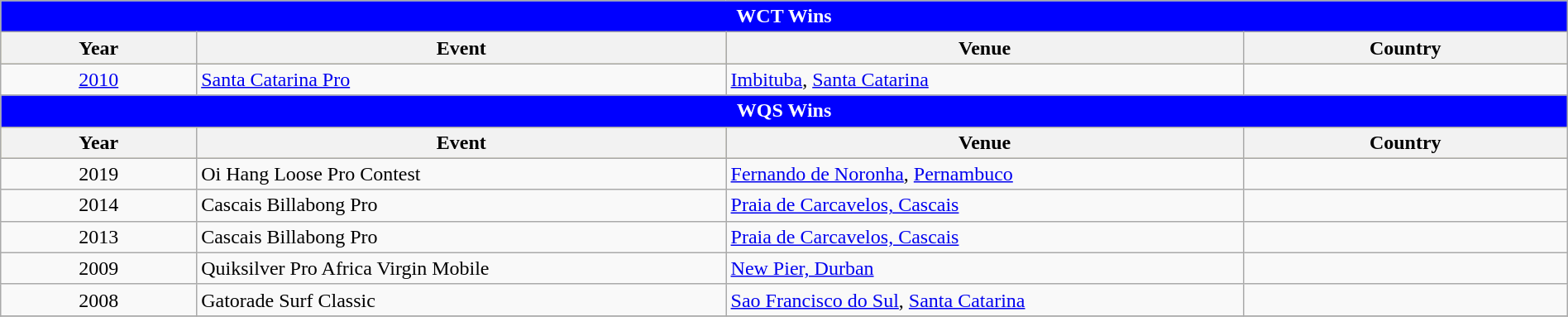<table class="wikitable" style="width:100%;">
<tr bgcolor=skyblue>
<td colspan=4; style="background: blue; color: white" align="center"><strong>WCT Wins</strong></td>
</tr>
<tr bgcolor=#bdb76b>
<th>Year</th>
<th width=   33.8%>Event</th>
<th width=     33%>Venue</th>
<th>Country</th>
</tr>
<tr>
<td style=text-align:center><a href='#'>2010</a></td>
<td><a href='#'>Santa Catarina Pro</a></td>
<td><a href='#'>Imbituba</a>, <a href='#'>Santa Catarina</a></td>
<td></td>
</tr>
<tr>
<td colspan=4; style="background: blue; color: white" align="center"><strong>WQS Wins</strong></td>
</tr>
<tr bgcolor=#bdb76b>
<th>Year</th>
<th width=   33.8%>Event</th>
<th width=     33%>Venue</th>
<th>Country</th>
</tr>
<tr>
<td style=text-align:center>2019</td>
<td>Oi Hang Loose Pro Contest</td>
<td><a href='#'>Fernando de Noronha</a>, <a href='#'>Pernambuco</a></td>
<td></td>
</tr>
<tr>
<td style=text-align:center>2014</td>
<td>Cascais Billabong Pro</td>
<td><a href='#'>Praia de Carcavelos, Cascais</a></td>
<td></td>
</tr>
<tr>
<td style=text-align:center>2013</td>
<td>Cascais Billabong Pro</td>
<td><a href='#'>Praia de Carcavelos, Cascais</a></td>
<td></td>
</tr>
<tr>
<td style=text-align:center>2009</td>
<td>Quiksilver Pro Africa Virgin Mobile</td>
<td><a href='#'>New Pier, Durban</a></td>
<td></td>
</tr>
<tr>
<td style=text-align:center>2008</td>
<td>Gatorade Surf Classic</td>
<td><a href='#'>Sao Francisco do Sul</a>, <a href='#'>Santa Catarina</a></td>
<td></td>
</tr>
<tr>
</tr>
</table>
